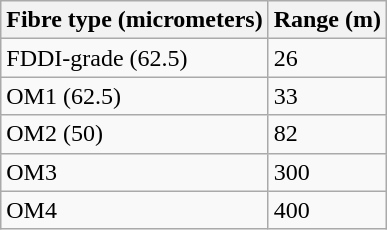<table class="wikitable">
<tr>
<th>Fibre type (micrometers)</th>
<th>Range (m)</th>
</tr>
<tr>
<td>FDDI-grade (62.5)</td>
<td>26</td>
</tr>
<tr>
<td>OM1 (62.5)</td>
<td>33</td>
</tr>
<tr>
<td>OM2 (50)</td>
<td>82</td>
</tr>
<tr>
<td>OM3</td>
<td>300</td>
</tr>
<tr>
<td>OM4</td>
<td>400</td>
</tr>
</table>
